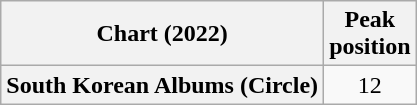<table class="wikitable plainrowheaders" style="text-align:center">
<tr>
<th scope="col">Chart (2022)</th>
<th scope="col">Peak<br>position</th>
</tr>
<tr>
<th scope="row">South Korean Albums (Circle)</th>
<td>12</td>
</tr>
</table>
